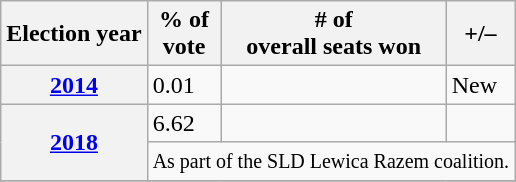<table class=wikitable>
<tr>
<th>Election year</th>
<th>% of<br>vote</th>
<th># of<br>overall seats won</th>
<th>+/–</th>
</tr>
<tr>
<th><a href='#'>2014</a></th>
<td>0.01</td>
<td></td>
<td>New</td>
</tr>
<tr>
<th rowspan="2"><a href='#'>2018</a></th>
<td>6.62</td>
<td></td>
<td></td>
</tr>
<tr>
<td colspan=7><small>As part of the SLD Lewica Razem coalition.</small></td>
</tr>
<tr>
</tr>
</table>
